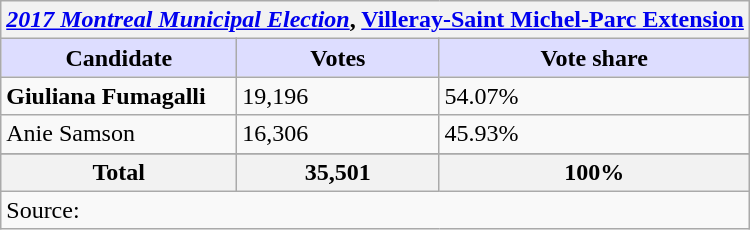<table class="wikitable">
<tr>
<th Colspan="3" align="center"><em><a href='#'>2017 Montreal Municipal Election</a></em>, <a href='#'>Villeray-Saint Michel-Parc Extension</a></th>
</tr>
<tr>
<th scope="col" style="background:#ddf; width:150px;">Candidate</th>
<th scope="col" style="background:#ddf;">Votes</th>
<th scope="col" style="background:#ddf;">Vote share</th>
</tr>
<tr>
<td><strong>Giuliana Fumagalli</strong></td>
<td>19,196</td>
<td>54.07%</td>
</tr>
<tr>
<td>Anie Samson</td>
<td>16,306</td>
<td>45.93%</td>
</tr>
<tr>
</tr>
<tr>
<th>Total</th>
<th>35,501</th>
<th>100%</th>
</tr>
<tr>
<td colspan="3">Source:  </td>
</tr>
</table>
